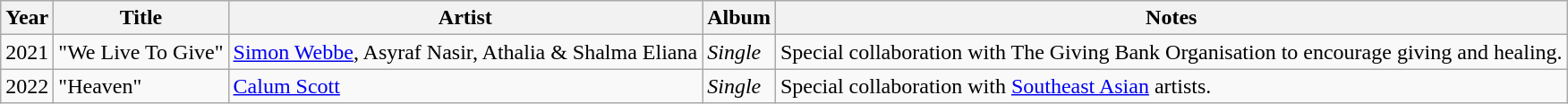<table class="wikitable">
<tr>
<th style="text-align:center;">Year</th>
<th>Title</th>
<th>Artist</th>
<th>Album</th>
<th>Notes</th>
</tr>
<tr>
<td>2021</td>
<td>"We Live To Give"</td>
<td><a href='#'>Simon Webbe</a>, Asyraf Nasir, Athalia & Shalma Eliana</td>
<td><em>Single</em></td>
<td>Special collaboration with The Giving Bank Organisation to encourage giving and healing.</td>
</tr>
<tr>
<td>2022</td>
<td>"Heaven"</td>
<td><a href='#'>Calum Scott</a></td>
<td><em>Single</em></td>
<td>Special collaboration with <a href='#'>Southeast Asian</a> artists.</td>
</tr>
</table>
